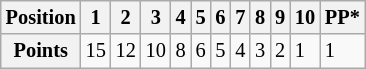<table class="wikitable" style="font-size:85%">
<tr valign="top">
<th>Position</th>
<th>1</th>
<th>2</th>
<th>3</th>
<th>4</th>
<th>5</th>
<th>6</th>
<th>7</th>
<th>8</th>
<th>9</th>
<th>10</th>
<th>PP*</th>
</tr>
<tr>
<th>Points</th>
<td>15</td>
<td>12</td>
<td>10</td>
<td>8</td>
<td>6</td>
<td>5</td>
<td>4</td>
<td>3</td>
<td>2</td>
<td>1</td>
<td>1</td>
</tr>
</table>
